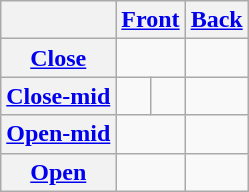<table class="wikitable" style="text-align:center">
<tr>
<th></th>
<th colspan="2"><a href='#'>Front</a></th>
<th><a href='#'>Back</a></th>
</tr>
<tr>
<th><a href='#'>Close</a></th>
<td colspan="2"></td>
<td></td>
</tr>
<tr>
<th><a href='#'>Close-mid</a></th>
<td></td>
<td></td>
<td></td>
</tr>
<tr>
<th><a href='#'>Open-mid</a></th>
<td colspan="2"></td>
<td></td>
</tr>
<tr>
<th><a href='#'>Open</a></th>
<td colspan="2"></td>
<td></td>
</tr>
</table>
